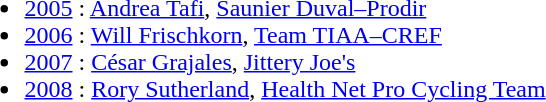<table width=100%>
<tr>
<td valign=top width=33% align=left><br><ul><li><a href='#'>2005</a> :  <a href='#'>Andrea Tafi</a>, <a href='#'>Saunier Duval–Prodir</a></li><li><a href='#'>2006</a> :  <a href='#'>Will Frischkorn</a>, <a href='#'>Team TIAA–CREF</a></li><li><a href='#'>2007</a> :  <a href='#'>César Grajales</a>, <a href='#'>Jittery Joe's</a></li><li><a href='#'>2008</a> :  <a href='#'>Rory Sutherland</a>, <a href='#'>Health Net Pro Cycling Team</a></li></ul></td>
</tr>
</table>
